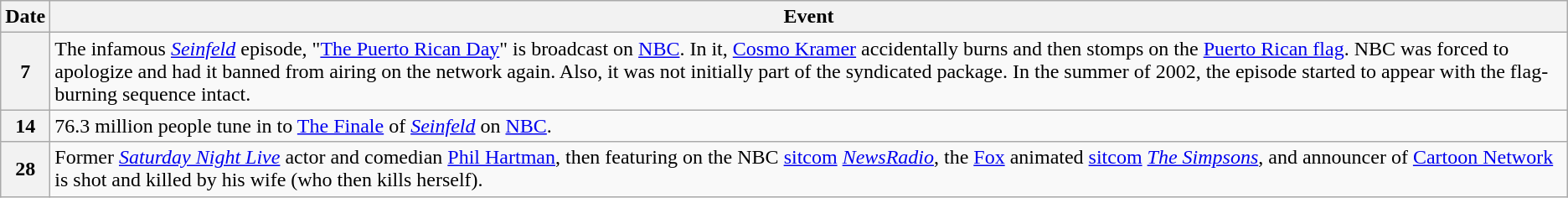<table class="wikitable">
<tr>
<th>Date</th>
<th>Event</th>
</tr>
<tr>
<th>7</th>
<td>The infamous <em><a href='#'>Seinfeld</a></em> episode, "<a href='#'>The Puerto Rican Day</a>" is broadcast on <a href='#'>NBC</a>. In it, <a href='#'>Cosmo Kramer</a> accidentally burns and then stomps on the <a href='#'>Puerto Rican flag</a>. NBC was forced to apologize and had it banned from airing on the network again. Also, it was not initially part of the syndicated package. In the summer of 2002, the episode started to appear with the flag-burning sequence intact.</td>
</tr>
<tr>
<th>14</th>
<td>76.3 million people tune in to <a href='#'>The Finale</a> of <em><a href='#'>Seinfeld</a></em> on <a href='#'>NBC</a>.</td>
</tr>
<tr>
<th>28</th>
<td>Former <em><a href='#'>Saturday Night Live</a></em> actor and comedian <a href='#'>Phil Hartman</a>, then featuring on the NBC <a href='#'>sitcom</a> <em><a href='#'>NewsRadio</a></em>, the <a href='#'>Fox</a> animated <a href='#'>sitcom</a> <em><a href='#'>The Simpsons</a></em>, and announcer of <a href='#'>Cartoon Network</a> is shot and killed by his wife (who then kills herself).</td>
</tr>
</table>
